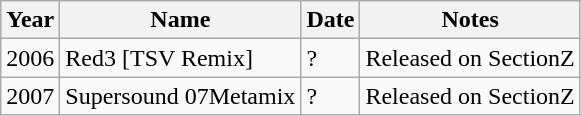<table class="wikitable">
<tr>
<th>Year</th>
<th>Name</th>
<th>Date</th>
<th>Notes</th>
</tr>
<tr>
<td>2006</td>
<td>Red3 [TSV Remix]</td>
<td>?</td>
<td>Released on SectionZ</td>
</tr>
<tr>
<td>2007</td>
<td>Supersound 07Metamix</td>
<td>?</td>
<td>Released on SectionZ</td>
</tr>
</table>
